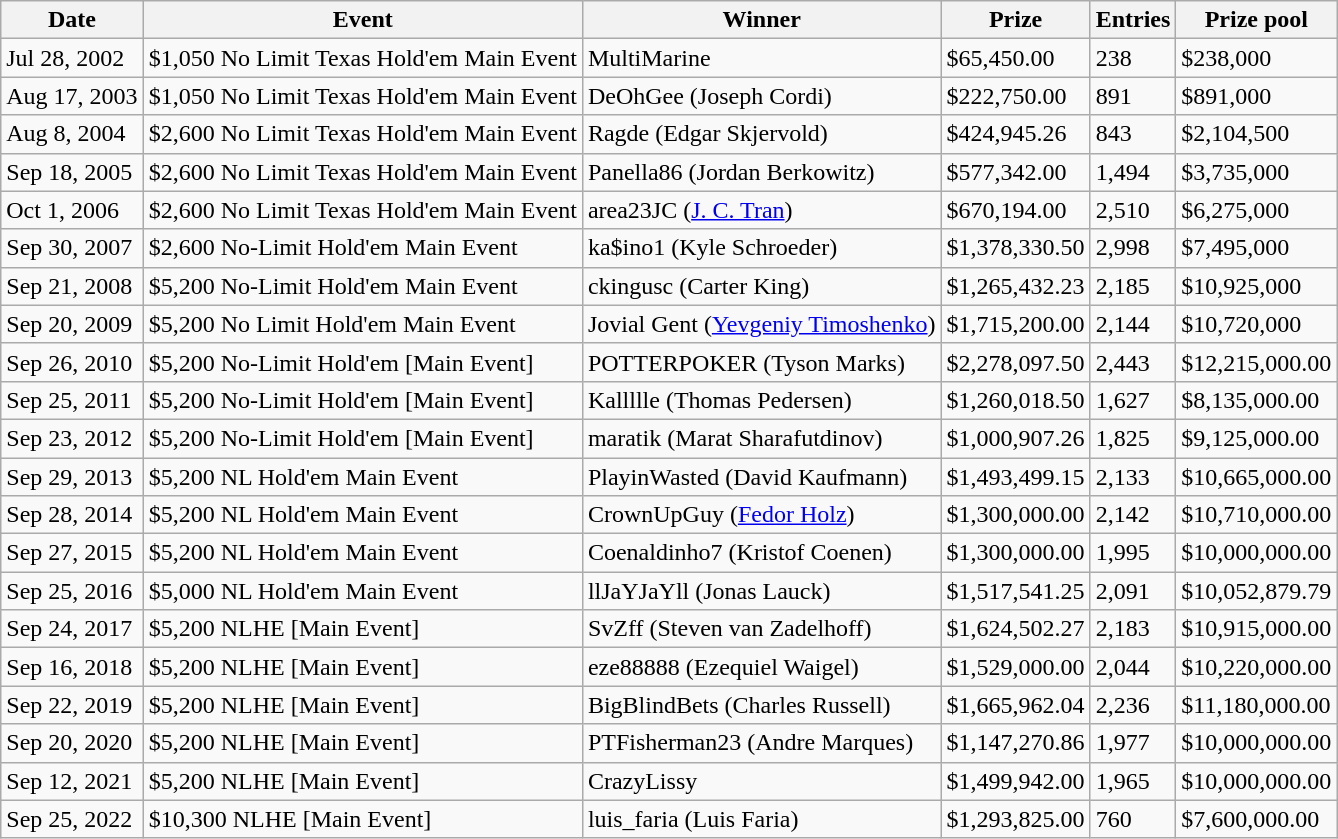<table class="wikitable sortable">
<tr>
<th>Date</th>
<th class="unsortable">Event</th>
<th class="unsortable">Winner</th>
<th>Prize</th>
<th>Entries</th>
<th>Prize pool</th>
</tr>
<tr>
<td>Jul 28, 2002</td>
<td>$1,050 No Limit Texas Hold'em Main Event</td>
<td> MultiMarine</td>
<td>$65,450.00</td>
<td>238</td>
<td>$238,000</td>
</tr>
<tr>
<td>Aug 17, 2003</td>
<td>$1,050 No Limit Texas Hold'em Main Event</td>
<td> DeOhGee (Joseph Cordi)</td>
<td>$222,750.00</td>
<td>891</td>
<td>$891,000</td>
</tr>
<tr>
<td>Aug 8, 2004</td>
<td>$2,600 No Limit Texas Hold'em Main Event</td>
<td> Ragde (Edgar Skjervold)</td>
<td>$424,945.26</td>
<td>843</td>
<td>$2,104,500</td>
</tr>
<tr>
<td>Sep 18, 2005</td>
<td>$2,600 No Limit Texas Hold'em Main Event</td>
<td> Panella86 (Jordan Berkowitz)</td>
<td>$577,342.00</td>
<td>1,494</td>
<td>$3,735,000</td>
</tr>
<tr>
<td>Oct 1, 2006</td>
<td>$2,600 No Limit Texas Hold'em Main Event</td>
<td> area23JC (<a href='#'>J. C. Tran</a>)</td>
<td>$670,194.00</td>
<td>2,510</td>
<td>$6,275,000</td>
</tr>
<tr>
<td>Sep 30, 2007</td>
<td>$2,600 No-Limit Hold'em Main Event</td>
<td> ka$ino1 (Kyle Schroeder)</td>
<td>$1,378,330.50</td>
<td>2,998</td>
<td>$7,495,000</td>
</tr>
<tr>
<td>Sep 21, 2008</td>
<td>$5,200 No-Limit Hold'em Main Event</td>
<td> ckingusc (Carter King)</td>
<td>$1,265,432.23</td>
<td>2,185</td>
<td>$10,925,000</td>
</tr>
<tr>
<td>Sep 20, 2009</td>
<td>$5,200 No Limit Hold'em Main Event</td>
<td> Jovial Gent (<a href='#'>Yevgeniy Timoshenko</a>)</td>
<td>$1,715,200.00</td>
<td>2,144</td>
<td>$10,720,000</td>
</tr>
<tr>
<td>Sep 26, 2010</td>
<td>$5,200 No-Limit Hold'em [Main Event]</td>
<td> POTTERPOKER (Tyson Marks)</td>
<td>$2,278,097.50</td>
<td>2,443</td>
<td>$12,215,000.00</td>
</tr>
<tr>
<td>Sep 25, 2011</td>
<td>$5,200 No-Limit Hold'em [Main Event]</td>
<td> Kallllle (Thomas Pedersen)</td>
<td>$1,260,018.50</td>
<td>1,627</td>
<td>$8,135,000.00</td>
</tr>
<tr>
<td>Sep 23, 2012</td>
<td>$5,200 No-Limit Hold'em [Main Event]</td>
<td> maratik (Marat Sharafutdinov)</td>
<td>$1,000,907.26</td>
<td>1,825</td>
<td>$9,125,000.00</td>
</tr>
<tr>
<td>Sep 29, 2013</td>
<td>$5,200 NL Hold'em Main Event</td>
<td> PlayinWasted (David Kaufmann)</td>
<td>$1,493,499.15</td>
<td>2,133</td>
<td>$10,665,000.00</td>
</tr>
<tr>
<td>Sep 28, 2014</td>
<td>$5,200 NL Hold'em Main Event</td>
<td> CrownUpGuy (<a href='#'>Fedor Holz</a>)</td>
<td>$1,300,000.00</td>
<td>2,142</td>
<td>$10,710,000.00</td>
</tr>
<tr>
<td>Sep 27, 2015</td>
<td>$5,200 NL Hold'em Main Event</td>
<td> Coenaldinho7 (Kristof Coenen)</td>
<td>$1,300,000.00</td>
<td>1,995</td>
<td>$10,000,000.00</td>
</tr>
<tr>
<td>Sep 25, 2016</td>
<td>$5,000 NL Hold'em Main Event</td>
<td> llJaYJaYll (Jonas Lauck)</td>
<td>$1,517,541.25</td>
<td>2,091</td>
<td>$10,052,879.79</td>
</tr>
<tr>
<td>Sep 24, 2017</td>
<td>$5,200 NLHE [Main Event]</td>
<td> SvZff (Steven van Zadelhoff)</td>
<td>$1,624,502.27</td>
<td>2,183</td>
<td>$10,915,000.00</td>
</tr>
<tr>
<td>Sep 16, 2018</td>
<td>$5,200 NLHE [Main Event]</td>
<td>  eze88888 (Ezequiel Waigel)</td>
<td>$1,529,000.00</td>
<td>2,044</td>
<td>$10,220,000.00</td>
</tr>
<tr>
<td>Sep 22, 2019</td>
<td>$5,200 NLHE [Main Event]</td>
<td>  BigBlindBets (Charles Russell)</td>
<td>$1,665,962.04</td>
<td>2,236</td>
<td>$11,180,000.00</td>
</tr>
<tr>
<td>Sep 20, 2020</td>
<td>$5,200 NLHE [Main Event]</td>
<td>  PTFisherman23 (Andre Marques)</td>
<td>$1,147,270.86</td>
<td>1,977</td>
<td>$10,000,000.00</td>
</tr>
<tr>
<td>Sep 12, 2021</td>
<td>$5,200 NLHE [Main Event]</td>
<td>  CrazyLissy</td>
<td>$1,499,942.00</td>
<td>1,965</td>
<td>$10,000,000.00</td>
</tr>
<tr>
<td>Sep 25, 2022</td>
<td>$10,300 NLHE [Main Event]</td>
<td>  luis_faria (Luis Faria)</td>
<td>$1,293,825.00</td>
<td>760</td>
<td>$7,600,000.00</td>
</tr>
</table>
